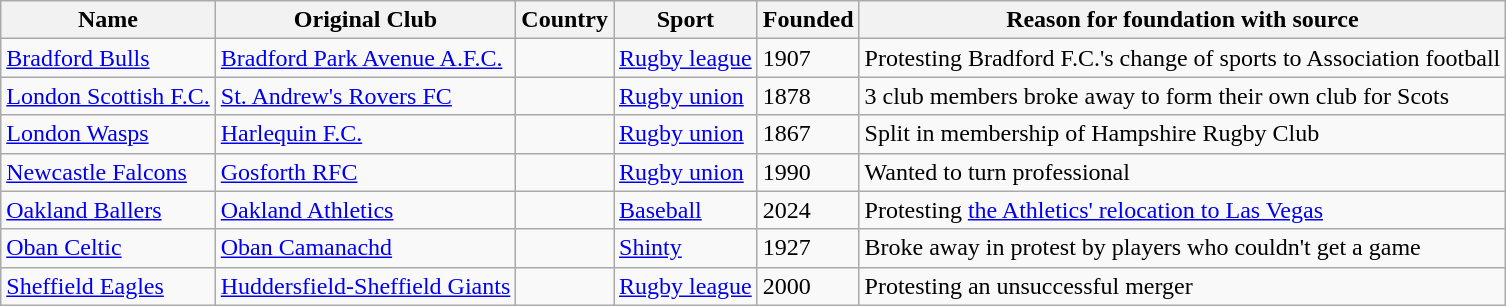<table class="sortable wikitable">
<tr>
<th>Name</th>
<th>Original Club</th>
<th>Country</th>
<th>Sport</th>
<th>Founded</th>
<th>Reason for foundation with source</th>
</tr>
<tr>
<td><a href='#'>Bradford Bulls</a></td>
<td><a href='#'>Bradford Park Avenue A.F.C.</a></td>
<td></td>
<td><a href='#'>Rugby league</a></td>
<td>1907</td>
<td>Protesting Bradford F.C.'s change of sports to Association football</td>
</tr>
<tr>
<td><a href='#'>London Scottish F.C.</a></td>
<td><a href='#'>St. Andrew's Rovers FC</a></td>
<td></td>
<td><a href='#'>Rugby union</a></td>
<td>1878</td>
<td>3 club members broke away to form their own club for Scots</td>
</tr>
<tr>
<td><a href='#'>London Wasps</a></td>
<td><a href='#'>Harlequin F.C.</a></td>
<td></td>
<td><a href='#'>Rugby union</a></td>
<td>1867</td>
<td>Split in membership of Hampshire Rugby Club</td>
</tr>
<tr>
<td><a href='#'>Newcastle Falcons</a></td>
<td><a href='#'>Gosforth RFC</a></td>
<td></td>
<td><a href='#'>Rugby union</a></td>
<td>1990</td>
<td>Wanted to turn professional</td>
</tr>
<tr>
<td><a href='#'>Oakland Ballers</a></td>
<td><a href='#'>Oakland Athletics</a></td>
<td></td>
<td><a href='#'>Baseball</a></td>
<td>2024</td>
<td>Protesting <a href='#'>the Athletics' relocation to Las Vegas</a></td>
</tr>
<tr>
<td><a href='#'>Oban Celtic</a></td>
<td><a href='#'>Oban Camanachd</a></td>
<td></td>
<td><a href='#'>Shinty</a></td>
<td>1927</td>
<td>Broke away in protest by players who couldn't get a game</td>
</tr>
<tr>
<td><a href='#'>Sheffield Eagles</a></td>
<td><a href='#'>Huddersfield-Sheffield Giants</a></td>
<td></td>
<td><a href='#'>Rugby league</a></td>
<td>2000</td>
<td>Protesting an unsuccessful merger</td>
</tr>
</table>
